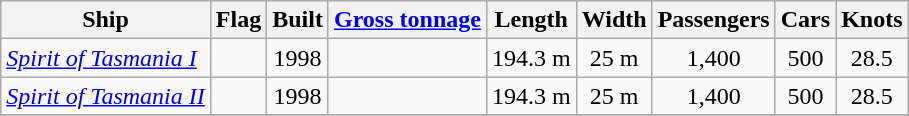<table class="wikitable">
<tr>
<th>Ship</th>
<th>Flag</th>
<th>Built</th>
<th><a href='#'>Gross tonnage</a></th>
<th>Length</th>
<th>Width</th>
<th>Passengers</th>
<th>Cars</th>
<th>Knots</th>
</tr>
<tr>
<td><em><a href='#'>Spirit of Tasmania I</a></em></td>
<td></td>
<td align="Center">1998</td>
<td align="Center"></td>
<td align="Center">194.3 m</td>
<td align="Center">25 m</td>
<td align="Center">1,400</td>
<td align="Center">500</td>
<td align="Center">28.5</td>
</tr>
<tr>
<td><em><a href='#'>Spirit of Tasmania II</a></em></td>
<td></td>
<td align="Center">1998</td>
<td align="Center"></td>
<td align="Center">194.3 m</td>
<td align="Center">25 m</td>
<td align="Center">1,400</td>
<td align="Center">500</td>
<td align="Center">28.5</td>
</tr>
<tr>
</tr>
</table>
